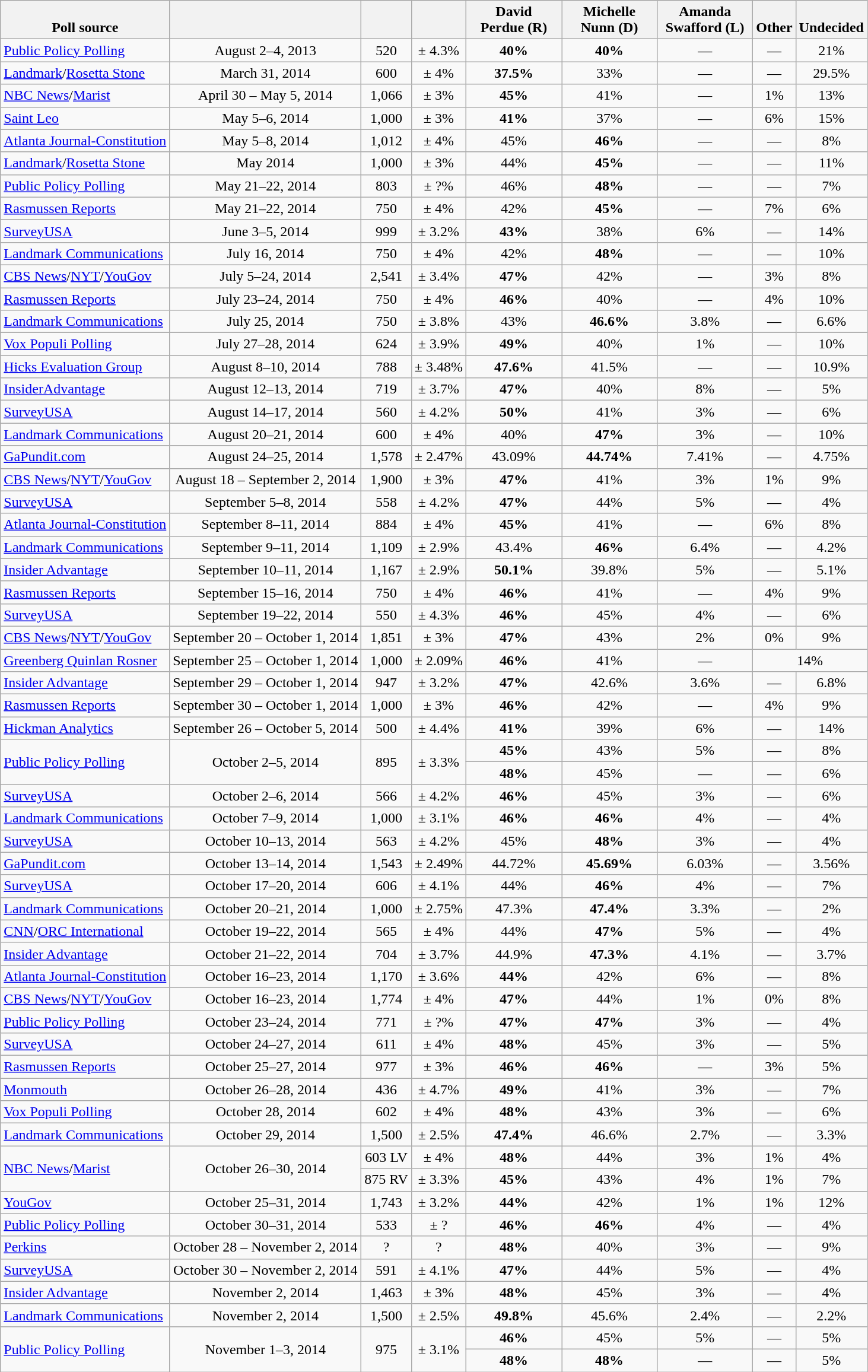<table class="wikitable" style="text-align:center">
<tr valign= bottom>
<th>Poll source</th>
<th></th>
<th></th>
<th></th>
<th style="width:100px;">David<br>Perdue (R)</th>
<th style="width:100px;">Michelle<br>Nunn (D)</th>
<th style="width:100px;">Amanda<br>Swafford (L)</th>
<th>Other</th>
<th>Undecided</th>
</tr>
<tr>
<td align=left><a href='#'>Public Policy Polling</a></td>
<td>August 2–4, 2013</td>
<td>520</td>
<td>± 4.3%</td>
<td><strong>40%</strong></td>
<td><strong>40%</strong></td>
<td>—</td>
<td>—</td>
<td>21%</td>
</tr>
<tr>
<td align=left><a href='#'>Landmark</a>/<a href='#'>Rosetta Stone</a></td>
<td>March 31, 2014</td>
<td>600</td>
<td>± 4%</td>
<td><strong>37.5%</strong></td>
<td>33%</td>
<td>—</td>
<td>—</td>
<td>29.5%</td>
</tr>
<tr>
<td align=left><a href='#'>NBC News</a>/<a href='#'>Marist</a></td>
<td>April 30 – May 5, 2014</td>
<td>1,066</td>
<td>± 3%</td>
<td><strong>45%</strong></td>
<td>41%</td>
<td>—</td>
<td>1%</td>
<td>13%</td>
</tr>
<tr>
<td align=left><a href='#'>Saint Leo</a></td>
<td>May 5–6, 2014</td>
<td>1,000</td>
<td>± 3%</td>
<td><strong>41%</strong></td>
<td>37%</td>
<td>—</td>
<td>6%</td>
<td>15%</td>
</tr>
<tr>
<td align=left><a href='#'>Atlanta Journal-Constitution</a></td>
<td>May 5–8, 2014</td>
<td>1,012</td>
<td>± 4%</td>
<td>45%</td>
<td><strong>46%</strong></td>
<td>—</td>
<td>—</td>
<td>8%</td>
</tr>
<tr>
<td align=left><a href='#'>Landmark</a>/<a href='#'>Rosetta Stone</a></td>
<td>May 2014</td>
<td>1,000</td>
<td>± 3%</td>
<td>44%</td>
<td><strong>45%</strong></td>
<td>—</td>
<td>—</td>
<td>11%</td>
</tr>
<tr>
<td align=left><a href='#'>Public Policy Polling</a></td>
<td>May 21–22, 2014</td>
<td>803</td>
<td>± ?%</td>
<td>46%</td>
<td><strong>48%</strong></td>
<td>—</td>
<td>—</td>
<td>7%</td>
</tr>
<tr>
<td align=left><a href='#'>Rasmussen Reports</a></td>
<td>May 21–22, 2014</td>
<td>750</td>
<td>± 4%</td>
<td>42%</td>
<td><strong>45%</strong></td>
<td>—</td>
<td>7%</td>
<td>6%</td>
</tr>
<tr>
<td align=left><a href='#'>SurveyUSA</a></td>
<td>June 3–5, 2014</td>
<td>999</td>
<td>± 3.2%</td>
<td><strong>43%</strong></td>
<td>38%</td>
<td>6%</td>
<td>—</td>
<td>14%</td>
</tr>
<tr>
<td align=left><a href='#'>Landmark Communications</a></td>
<td>July 16, 2014</td>
<td>750</td>
<td>± 4%</td>
<td>42%</td>
<td><strong>48%</strong></td>
<td>—</td>
<td>—</td>
<td>10%</td>
</tr>
<tr>
<td align=left><a href='#'>CBS News</a>/<a href='#'>NYT</a>/<a href='#'>YouGov</a></td>
<td>July 5–24, 2014</td>
<td>2,541</td>
<td>± 3.4%</td>
<td><strong>47%</strong></td>
<td>42%</td>
<td>—</td>
<td>3%</td>
<td>8%</td>
</tr>
<tr>
<td align=left><a href='#'>Rasmussen Reports</a></td>
<td>July 23–24, 2014</td>
<td>750</td>
<td>± 4%</td>
<td><strong>46%</strong></td>
<td>40%</td>
<td>—</td>
<td>4%</td>
<td>10%</td>
</tr>
<tr>
<td align=left><a href='#'>Landmark Communications</a></td>
<td>July 25, 2014</td>
<td>750</td>
<td>± 3.8%</td>
<td>43%</td>
<td><strong>46.6%</strong></td>
<td>3.8%</td>
<td>—</td>
<td>6.6%</td>
</tr>
<tr>
<td align=left><a href='#'>Vox Populi Polling</a></td>
<td>July 27–28, 2014</td>
<td>624</td>
<td>± 3.9%</td>
<td><strong>49%</strong></td>
<td>40%</td>
<td>1%</td>
<td>—</td>
<td>10%</td>
</tr>
<tr>
<td align=left><a href='#'>Hicks Evaluation Group</a></td>
<td>August 8–10, 2014</td>
<td>788</td>
<td>± 3.48%</td>
<td><strong>47.6%</strong></td>
<td>41.5%</td>
<td>—</td>
<td>—</td>
<td>10.9%</td>
</tr>
<tr>
<td align=left><a href='#'>InsiderAdvantage</a></td>
<td>August 12–13, 2014</td>
<td>719</td>
<td>± 3.7%</td>
<td><strong>47%</strong></td>
<td>40%</td>
<td>8%</td>
<td>—</td>
<td>5%</td>
</tr>
<tr>
<td align=left><a href='#'>SurveyUSA</a></td>
<td>August 14–17, 2014</td>
<td>560</td>
<td>± 4.2%</td>
<td><strong>50%</strong></td>
<td>41%</td>
<td>3%</td>
<td>—</td>
<td>6%</td>
</tr>
<tr>
<td align=left><a href='#'>Landmark Communications</a></td>
<td>August 20–21, 2014</td>
<td>600</td>
<td>± 4%</td>
<td>40%</td>
<td><strong>47%</strong></td>
<td>3%</td>
<td>—</td>
<td>10%</td>
</tr>
<tr>
<td align=left><a href='#'>GaPundit.com</a></td>
<td>August 24–25, 2014</td>
<td>1,578</td>
<td>± 2.47%</td>
<td>43.09%</td>
<td><strong>44.74%</strong></td>
<td>7.41%</td>
<td>—</td>
<td>4.75%</td>
</tr>
<tr>
<td align=left><a href='#'>CBS News</a>/<a href='#'>NYT</a>/<a href='#'>YouGov</a></td>
<td>August 18 – September 2, 2014</td>
<td>1,900</td>
<td>± 3%</td>
<td><strong>47%</strong></td>
<td>41%</td>
<td>3%</td>
<td>1%</td>
<td>9%</td>
</tr>
<tr>
<td align=left><a href='#'>SurveyUSA</a></td>
<td>September 5–8, 2014</td>
<td>558</td>
<td>± 4.2%</td>
<td><strong>47%</strong></td>
<td>44%</td>
<td>5%</td>
<td>—</td>
<td>4%</td>
</tr>
<tr>
<td align=left><a href='#'>Atlanta Journal-Constitution</a></td>
<td>September 8–11, 2014</td>
<td>884</td>
<td>± 4%</td>
<td><strong>45%</strong></td>
<td>41%</td>
<td>—</td>
<td>6%</td>
<td>8%</td>
</tr>
<tr>
<td align=left><a href='#'>Landmark Communications</a></td>
<td>September 9–11, 2014</td>
<td>1,109</td>
<td>± 2.9%</td>
<td>43.4%</td>
<td><strong>46%</strong></td>
<td>6.4%</td>
<td>—</td>
<td>4.2%</td>
</tr>
<tr>
<td align=left><a href='#'>Insider Advantage</a></td>
<td>September 10–11, 2014</td>
<td>1,167</td>
<td>± 2.9%</td>
<td><strong>50.1%</strong></td>
<td>39.8%</td>
<td>5%</td>
<td>—</td>
<td>5.1%</td>
</tr>
<tr>
<td align=left><a href='#'>Rasmussen Reports</a></td>
<td>September 15–16, 2014</td>
<td>750</td>
<td>± 4%</td>
<td><strong>46%</strong></td>
<td>41%</td>
<td>—</td>
<td>4%</td>
<td>9%</td>
</tr>
<tr>
<td align=left><a href='#'>SurveyUSA</a></td>
<td>September 19–22, 2014</td>
<td>550</td>
<td>± 4.3%</td>
<td><strong>46%</strong></td>
<td>45%</td>
<td>4%</td>
<td>—</td>
<td>6%</td>
</tr>
<tr>
<td align=left><a href='#'>CBS News</a>/<a href='#'>NYT</a>/<a href='#'>YouGov</a></td>
<td>September 20 – October 1, 2014</td>
<td>1,851</td>
<td>± 3%</td>
<td><strong>47%</strong></td>
<td>43%</td>
<td>2%</td>
<td>0%</td>
<td>9%</td>
</tr>
<tr>
<td align=left><a href='#'>Greenberg Quinlan Rosner</a></td>
<td>September 25 – October 1, 2014</td>
<td>1,000</td>
<td>± 2.09%</td>
<td><strong>46%</strong></td>
<td>41%</td>
<td>—</td>
<td colspan=2>14%</td>
</tr>
<tr>
<td align=left><a href='#'>Insider Advantage</a></td>
<td>September 29 – October 1, 2014</td>
<td>947</td>
<td>± 3.2%</td>
<td><strong>47%</strong></td>
<td>42.6%</td>
<td>3.6%</td>
<td>—</td>
<td>6.8%</td>
</tr>
<tr>
<td align=left><a href='#'>Rasmussen Reports</a></td>
<td>September 30 – October 1, 2014</td>
<td>1,000</td>
<td>± 3%</td>
<td><strong>46%</strong></td>
<td>42%</td>
<td>—</td>
<td>4%</td>
<td>9%</td>
</tr>
<tr>
<td align=left><a href='#'>Hickman Analytics</a></td>
<td>September 26 – October 5, 2014</td>
<td>500</td>
<td>± 4.4%</td>
<td><strong>41%</strong></td>
<td>39%</td>
<td>6%</td>
<td>—</td>
<td>14%</td>
</tr>
<tr>
<td align=left rowspan=2><a href='#'>Public Policy Polling</a></td>
<td rowspan=2>October 2–5, 2014</td>
<td rowspan=2>895</td>
<td rowspan=2>± 3.3%</td>
<td><strong>45%</strong></td>
<td>43%</td>
<td>5%</td>
<td>—</td>
<td>8%</td>
</tr>
<tr>
<td><strong>48%</strong></td>
<td>45%</td>
<td>—</td>
<td>—</td>
<td>6%</td>
</tr>
<tr>
<td align=left><a href='#'>SurveyUSA</a></td>
<td>October 2–6, 2014</td>
<td>566</td>
<td>± 4.2%</td>
<td><strong>46%</strong></td>
<td>45%</td>
<td>3%</td>
<td>—</td>
<td>6%</td>
</tr>
<tr>
<td align=left><a href='#'>Landmark Communications</a></td>
<td>October 7–9, 2014</td>
<td>1,000</td>
<td>± 3.1%</td>
<td><strong>46%</strong></td>
<td><strong>46%</strong></td>
<td>4%</td>
<td>—</td>
<td>4%</td>
</tr>
<tr>
<td align=left><a href='#'>SurveyUSA</a></td>
<td>October 10–13, 2014</td>
<td>563</td>
<td>± 4.2%</td>
<td>45%</td>
<td><strong>48%</strong></td>
<td>3%</td>
<td>—</td>
<td>4%</td>
</tr>
<tr>
<td align=left><a href='#'>GaPundit.com</a></td>
<td>October 13–14, 2014</td>
<td>1,543</td>
<td>± 2.49%</td>
<td>44.72%</td>
<td><strong>45.69%</strong></td>
<td>6.03%</td>
<td>—</td>
<td>3.56%</td>
</tr>
<tr>
<td align=left><a href='#'>SurveyUSA</a></td>
<td>October 17–20, 2014</td>
<td>606</td>
<td>± 4.1%</td>
<td>44%</td>
<td><strong>46%</strong></td>
<td>4%</td>
<td>—</td>
<td>7%</td>
</tr>
<tr>
<td align=left><a href='#'>Landmark Communications</a></td>
<td>October 20–21, 2014</td>
<td>1,000</td>
<td>± 2.75%</td>
<td>47.3%</td>
<td><strong>47.4%</strong></td>
<td>3.3%</td>
<td>—</td>
<td>2%</td>
</tr>
<tr>
<td align=left><a href='#'>CNN</a>/<a href='#'>ORC International</a></td>
<td>October 19–22, 2014</td>
<td>565</td>
<td>± 4%</td>
<td>44%</td>
<td><strong>47%</strong></td>
<td>5%</td>
<td>—</td>
<td>4%</td>
</tr>
<tr>
<td align=left><a href='#'>Insider Advantage</a></td>
<td>October 21–22, 2014</td>
<td>704</td>
<td>± 3.7%</td>
<td>44.9%</td>
<td><strong>47.3%</strong></td>
<td>4.1%</td>
<td>—</td>
<td>3.7%</td>
</tr>
<tr>
<td align=left><a href='#'>Atlanta Journal-Constitution</a></td>
<td>October 16–23, 2014</td>
<td>1,170</td>
<td>± 3.6%</td>
<td><strong>44%</strong></td>
<td>42%</td>
<td>6%</td>
<td>—</td>
<td>8%</td>
</tr>
<tr>
<td align=left><a href='#'>CBS News</a>/<a href='#'>NYT</a>/<a href='#'>YouGov</a></td>
<td>October 16–23, 2014</td>
<td>1,774</td>
<td>± 4%</td>
<td><strong>47%</strong></td>
<td>44%</td>
<td>1%</td>
<td>0%</td>
<td>8%</td>
</tr>
<tr>
<td align=left><a href='#'>Public Policy Polling</a></td>
<td>October 23–24, 2014</td>
<td>771</td>
<td>± ?%</td>
<td><strong>47%</strong></td>
<td><strong>47%</strong></td>
<td>3%</td>
<td>—</td>
<td>4%</td>
</tr>
<tr>
<td align=left><a href='#'>SurveyUSA</a></td>
<td>October 24–27, 2014</td>
<td>611</td>
<td>± 4%</td>
<td><strong>48%</strong></td>
<td>45%</td>
<td>3%</td>
<td>—</td>
<td>5%</td>
</tr>
<tr>
<td align=left><a href='#'>Rasmussen Reports</a></td>
<td>October 25–27, 2014</td>
<td>977</td>
<td>± 3%</td>
<td><strong>46%</strong></td>
<td><strong>46%</strong></td>
<td>—</td>
<td>3%</td>
<td>5%</td>
</tr>
<tr>
<td align=left><a href='#'>Monmouth</a></td>
<td>October 26–28, 2014</td>
<td>436</td>
<td>± 4.7%</td>
<td><strong>49%</strong></td>
<td>41%</td>
<td>3%</td>
<td>—</td>
<td>7%</td>
</tr>
<tr>
<td align=left><a href='#'>Vox Populi Polling</a></td>
<td>October 28, 2014</td>
<td>602</td>
<td>± 4%</td>
<td><strong>48%</strong></td>
<td>43%</td>
<td>3%</td>
<td>—</td>
<td>6%</td>
</tr>
<tr>
<td align=left><a href='#'>Landmark Communications</a></td>
<td>October 29, 2014</td>
<td>1,500</td>
<td>± 2.5%</td>
<td><strong>47.4%</strong></td>
<td>46.6%</td>
<td>2.7%</td>
<td>—</td>
<td>3.3%</td>
</tr>
<tr>
<td align=left rowspan=2><a href='#'>NBC News</a>/<a href='#'>Marist</a></td>
<td rowspan=2>October 26–30, 2014</td>
<td>603 LV</td>
<td>± 4%</td>
<td><strong>48%</strong></td>
<td>44%</td>
<td>3%</td>
<td>1%</td>
<td>4%</td>
</tr>
<tr>
<td>875 RV</td>
<td>± 3.3%</td>
<td><strong>45%</strong></td>
<td>43%</td>
<td>4%</td>
<td>1%</td>
<td>7%</td>
</tr>
<tr>
<td align=left><a href='#'>YouGov</a></td>
<td>October 25–31, 2014</td>
<td>1,743</td>
<td>± 3.2%</td>
<td><strong>44%</strong></td>
<td>42%</td>
<td>1%</td>
<td>1%</td>
<td>12%</td>
</tr>
<tr>
<td align=left><a href='#'>Public Policy Polling</a></td>
<td>October 30–31, 2014</td>
<td>533</td>
<td>± ?</td>
<td><strong>46%</strong></td>
<td><strong>46%</strong></td>
<td>4%</td>
<td>—</td>
<td>4%</td>
</tr>
<tr>
<td align=left><a href='#'>Perkins</a></td>
<td>October 28 – November 2, 2014</td>
<td>?</td>
<td>?</td>
<td><strong>48%</strong></td>
<td>40%</td>
<td>3%</td>
<td>—</td>
<td>9%</td>
</tr>
<tr>
<td align=left><a href='#'>SurveyUSA</a></td>
<td>October 30 – November 2, 2014</td>
<td>591</td>
<td>± 4.1%</td>
<td><strong>47%</strong></td>
<td>44%</td>
<td>5%</td>
<td>—</td>
<td>4%</td>
</tr>
<tr>
<td align=left><a href='#'>Insider Advantage</a></td>
<td>November 2, 2014</td>
<td>1,463</td>
<td>± 3%</td>
<td><strong>48%</strong></td>
<td>45%</td>
<td>3%</td>
<td>—</td>
<td>4%</td>
</tr>
<tr>
<td align=left><a href='#'>Landmark Communications</a></td>
<td>November 2, 2014</td>
<td>1,500</td>
<td>± 2.5%</td>
<td><strong>49.8%</strong></td>
<td>45.6%</td>
<td>2.4%</td>
<td>—</td>
<td>2.2%</td>
</tr>
<tr>
<td align=left rowspan=2><a href='#'>Public Policy Polling</a></td>
<td rowspan=2>November 1–3, 2014</td>
<td rowspan=2>975</td>
<td rowspan=2>± 3.1%</td>
<td><strong>46%</strong></td>
<td>45%</td>
<td>5%</td>
<td>—</td>
<td>5%</td>
</tr>
<tr>
<td><strong>48%</strong></td>
<td><strong>48%</strong></td>
<td>—</td>
<td>—</td>
<td>5%</td>
</tr>
</table>
